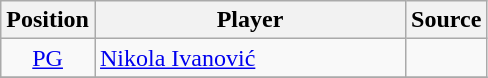<table class="wikitable sortable" style="text-align: center;">
<tr>
<th>Position</th>
<th style="width:200px;">Player</th>
<th>Source</th>
</tr>
<tr>
<td><a href='#'>PG</a></td>
<td style="text-align:left"> <a href='#'>Nikola Ivanović</a></td>
<td></td>
</tr>
<tr>
</tr>
</table>
